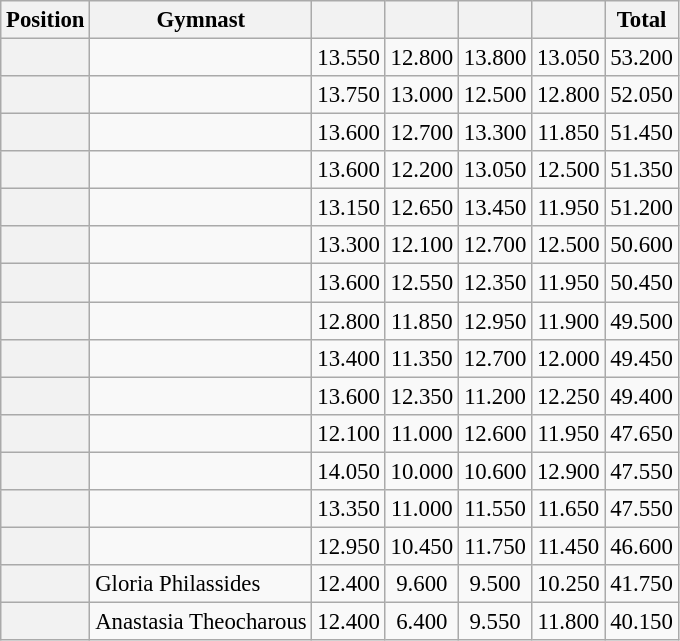<table class="wikitable sortable" style="text-align:center; font-size:95%">
<tr>
<th scope=col>Position</th>
<th scope=col>Gymnast</th>
<th scope=col></th>
<th scope=col></th>
<th scope=col></th>
<th scope=col></th>
<th scope=col>Total</th>
</tr>
<tr>
<th scope=row></th>
<td align=left></td>
<td>13.550</td>
<td>12.800</td>
<td>13.800</td>
<td>13.050</td>
<td>53.200</td>
</tr>
<tr>
<th scope=row></th>
<td align=left></td>
<td>13.750</td>
<td>13.000</td>
<td>12.500</td>
<td>12.800</td>
<td>52.050</td>
</tr>
<tr>
<th scope=row></th>
<td align=left></td>
<td>13.600</td>
<td>12.700</td>
<td>13.300</td>
<td>11.850</td>
<td>51.450</td>
</tr>
<tr>
<th scope=row></th>
<td align=left></td>
<td>13.600</td>
<td>12.200</td>
<td>13.050</td>
<td>12.500</td>
<td>51.350</td>
</tr>
<tr>
<th scope=row></th>
<td align=left></td>
<td>13.150</td>
<td>12.650</td>
<td>13.450</td>
<td>11.950</td>
<td>51.200</td>
</tr>
<tr>
<th scope=row></th>
<td align=left></td>
<td>13.300</td>
<td>12.100</td>
<td>12.700</td>
<td>12.500</td>
<td>50.600</td>
</tr>
<tr>
<th scope=row></th>
<td align=left></td>
<td>13.600</td>
<td>12.550</td>
<td>12.350</td>
<td>11.950</td>
<td>50.450</td>
</tr>
<tr>
<th scope=row></th>
<td align=left></td>
<td>12.800</td>
<td>11.850</td>
<td>12.950</td>
<td>11.900</td>
<td>49.500</td>
</tr>
<tr>
<th scope=row></th>
<td align=left></td>
<td>13.400</td>
<td>11.350</td>
<td>12.700</td>
<td>12.000</td>
<td>49.450</td>
</tr>
<tr>
<th scope=row></th>
<td align=left></td>
<td>13.600</td>
<td>12.350</td>
<td>11.200</td>
<td>12.250</td>
<td>49.400</td>
</tr>
<tr>
<th scope=row></th>
<td align=left></td>
<td>12.100</td>
<td>11.000</td>
<td>12.600</td>
<td>11.950</td>
<td>47.650</td>
</tr>
<tr>
<th scope=row></th>
<td align=left></td>
<td>14.050</td>
<td>10.000</td>
<td>10.600</td>
<td>12.900</td>
<td>47.550</td>
</tr>
<tr>
<th scope=row></th>
<td align=left></td>
<td>13.350</td>
<td>11.000</td>
<td>11.550</td>
<td>11.650</td>
<td>47.550</td>
</tr>
<tr>
<th scope=row></th>
<td align=left></td>
<td>12.950</td>
<td>10.450</td>
<td>11.750</td>
<td>11.450</td>
<td>46.600</td>
</tr>
<tr>
<th scope=row></th>
<td align=left> Gloria Philassides </td>
<td>12.400</td>
<td>9.600</td>
<td>9.500</td>
<td>10.250</td>
<td>41.750</td>
</tr>
<tr>
<th scope=row></th>
<td align=left> Anastasia Theocharous </td>
<td>12.400</td>
<td>6.400</td>
<td>9.550</td>
<td>11.800</td>
<td>40.150</td>
</tr>
</table>
